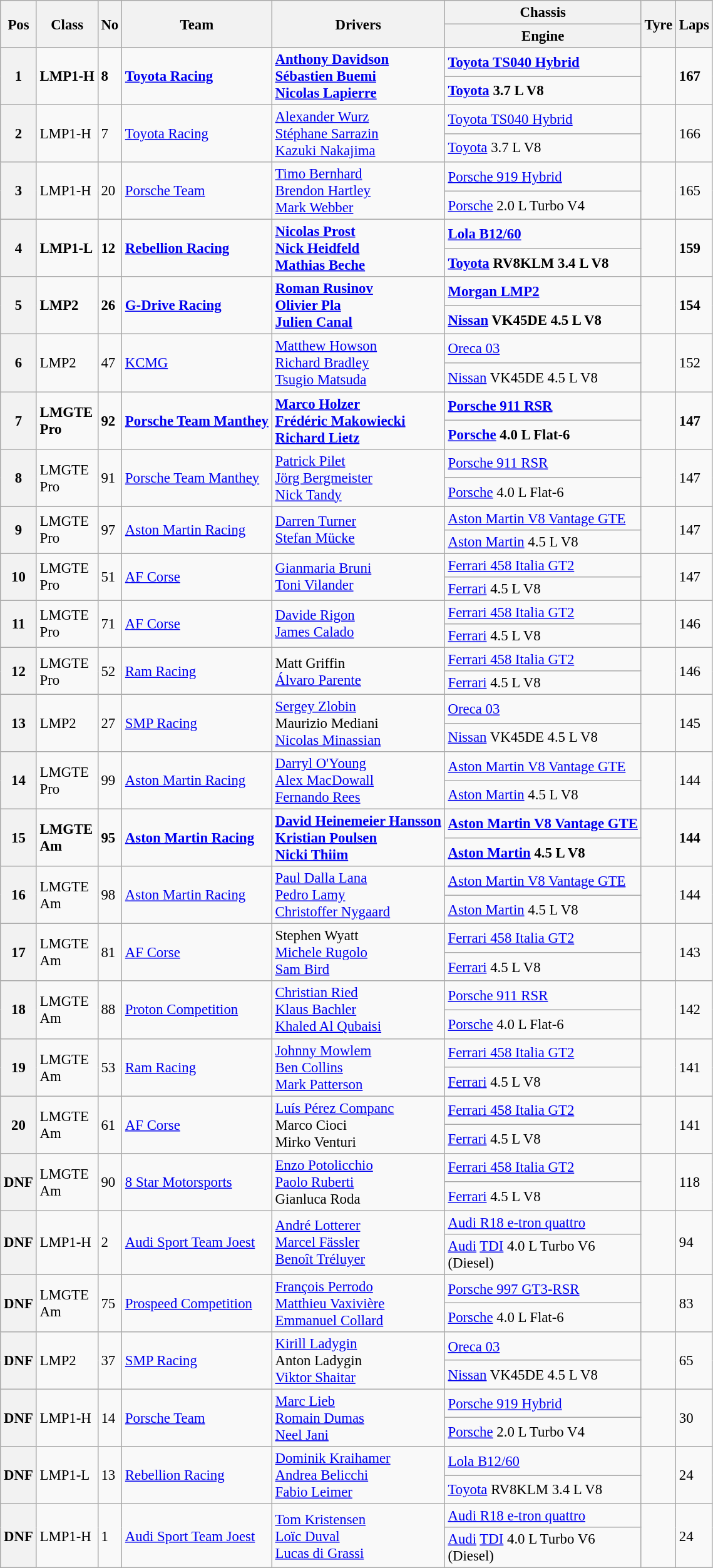<table class="wikitable" style="font-size: 95%;">
<tr>
<th rowspan=2>Pos</th>
<th rowspan=2>Class</th>
<th rowspan=2>No</th>
<th rowspan=2>Team</th>
<th rowspan=2>Drivers</th>
<th>Chassis</th>
<th rowspan=2>Tyre</th>
<th rowspan=2>Laps</th>
</tr>
<tr>
<th>Engine</th>
</tr>
<tr style="font-weight:bold">
<th rowspan=2>1</th>
<td rowspan=2>LMP1-H</td>
<td rowspan=2>8</td>
<td rowspan=2> <a href='#'>Toyota Racing</a></td>
<td rowspan=2> <a href='#'>Anthony Davidson</a><br> <a href='#'>Sébastien Buemi</a><br> <a href='#'>Nicolas Lapierre</a></td>
<td><a href='#'>Toyota TS040 Hybrid</a></td>
<td rowspan=2></td>
<td rowspan=2>167</td>
</tr>
<tr style="font-weight:bold">
<td><a href='#'>Toyota</a> 3.7 L V8</td>
</tr>
<tr>
<th rowspan=2>2</th>
<td rowspan=2>LMP1-H</td>
<td rowspan=2>7</td>
<td rowspan=2> <a href='#'>Toyota Racing</a></td>
<td rowspan=2> <a href='#'>Alexander Wurz</a><br> <a href='#'>Stéphane Sarrazin</a><br> <a href='#'>Kazuki Nakajima</a></td>
<td><a href='#'>Toyota TS040 Hybrid</a></td>
<td rowspan=2></td>
<td rowspan=2>166</td>
</tr>
<tr>
<td><a href='#'>Toyota</a> 3.7 L V8</td>
</tr>
<tr>
<th rowspan=2>3</th>
<td rowspan=2>LMP1-H</td>
<td rowspan=2>20</td>
<td rowspan=2> <a href='#'>Porsche Team</a></td>
<td rowspan=2> <a href='#'>Timo Bernhard</a><br> <a href='#'>Brendon Hartley</a><br> <a href='#'>Mark Webber</a></td>
<td><a href='#'>Porsche 919 Hybrid</a></td>
<td rowspan=2></td>
<td rowspan=2>165</td>
</tr>
<tr>
<td><a href='#'>Porsche</a> 2.0 L Turbo V4</td>
</tr>
<tr style="font-weight:bold">
<th rowspan=2>4</th>
<td rowspan=2>LMP1-L</td>
<td rowspan=2>12</td>
<td rowspan=2> <a href='#'>Rebellion Racing</a></td>
<td rowspan=2> <a href='#'>Nicolas Prost</a><br> <a href='#'>Nick Heidfeld</a><br> <a href='#'>Mathias Beche</a></td>
<td><a href='#'>Lola B12/60</a></td>
<td rowspan=2></td>
<td rowspan=2>159</td>
</tr>
<tr style="font-weight:bold">
<td><a href='#'>Toyota</a> RV8KLM 3.4 L V8</td>
</tr>
<tr style="font-weight:bold">
<th rowspan=2>5</th>
<td rowspan=2>LMP2</td>
<td rowspan=2>26</td>
<td rowspan=2> <a href='#'>G-Drive Racing</a></td>
<td rowspan=2> <a href='#'>Roman Rusinov</a><br> <a href='#'>Olivier Pla</a><br> <a href='#'>Julien Canal</a></td>
<td><a href='#'>Morgan LMP2</a></td>
<td rowspan=2></td>
<td rowspan=2>154</td>
</tr>
<tr style="font-weight:bold">
<td><a href='#'>Nissan</a> VK45DE 4.5 L V8</td>
</tr>
<tr>
<th rowspan=2>6</th>
<td rowspan=2>LMP2</td>
<td rowspan=2>47</td>
<td rowspan=2> <a href='#'>KCMG</a></td>
<td rowspan=2> <a href='#'>Matthew Howson</a><br> <a href='#'>Richard Bradley</a><br> <a href='#'>Tsugio Matsuda</a></td>
<td><a href='#'>Oreca 03</a></td>
<td rowspan=2></td>
<td rowspan=2>152</td>
</tr>
<tr>
<td><a href='#'>Nissan</a> VK45DE 4.5 L V8</td>
</tr>
<tr style="font-weight:bold">
<th rowspan=2>7</th>
<td rowspan=2>LMGTE<br>Pro</td>
<td rowspan=2>92</td>
<td rowspan=2> <a href='#'>Porsche Team Manthey</a></td>
<td rowspan=2> <a href='#'>Marco Holzer</a><br> <a href='#'>Frédéric Makowiecki</a><br> <a href='#'>Richard Lietz</a></td>
<td><a href='#'>Porsche 911 RSR</a></td>
<td rowspan=2></td>
<td rowspan=2>147</td>
</tr>
<tr style="font-weight:bold">
<td><a href='#'>Porsche</a> 4.0 L Flat-6</td>
</tr>
<tr>
<th rowspan=2>8</th>
<td rowspan=2>LMGTE<br>Pro</td>
<td rowspan=2>91</td>
<td rowspan=2> <a href='#'>Porsche Team Manthey</a></td>
<td rowspan=2> <a href='#'>Patrick Pilet</a><br> <a href='#'>Jörg Bergmeister</a><br> <a href='#'>Nick Tandy</a></td>
<td><a href='#'>Porsche 911 RSR</a></td>
<td rowspan=2></td>
<td rowspan=2>147</td>
</tr>
<tr>
<td><a href='#'>Porsche</a> 4.0 L Flat-6</td>
</tr>
<tr>
<th rowspan=2>9</th>
<td rowspan=2>LMGTE<br>Pro</td>
<td rowspan=2>97</td>
<td rowspan=2> <a href='#'>Aston Martin Racing</a></td>
<td rowspan=2> <a href='#'>Darren Turner</a><br> <a href='#'>Stefan Mücke</a></td>
<td><a href='#'>Aston Martin V8 Vantage GTE</a></td>
<td rowspan=2></td>
<td rowspan=2>147</td>
</tr>
<tr>
<td><a href='#'>Aston Martin</a> 4.5 L V8</td>
</tr>
<tr>
<th rowspan=2>10</th>
<td rowspan=2>LMGTE<br>Pro</td>
<td rowspan=2>51</td>
<td rowspan=2> <a href='#'>AF Corse</a></td>
<td rowspan=2> <a href='#'>Gianmaria Bruni</a><br> <a href='#'>Toni Vilander</a></td>
<td><a href='#'>Ferrari 458 Italia GT2</a></td>
<td rowspan=2></td>
<td rowspan=2>147</td>
</tr>
<tr>
<td><a href='#'>Ferrari</a> 4.5 L V8</td>
</tr>
<tr>
<th rowspan=2>11</th>
<td rowspan=2>LMGTE<br>Pro</td>
<td rowspan=2>71</td>
<td rowspan=2> <a href='#'>AF Corse</a></td>
<td rowspan=2> <a href='#'>Davide Rigon</a><br> <a href='#'>James Calado</a></td>
<td><a href='#'>Ferrari 458 Italia GT2</a></td>
<td rowspan=2></td>
<td rowspan=2>146</td>
</tr>
<tr>
<td><a href='#'>Ferrari</a> 4.5 L V8</td>
</tr>
<tr>
<th rowspan=2>12</th>
<td rowspan=2>LMGTE<br>Pro</td>
<td rowspan=2>52</td>
<td rowspan=2> <a href='#'>Ram Racing</a></td>
<td rowspan=2> Matt Griffin<br> <a href='#'>Álvaro Parente</a></td>
<td><a href='#'>Ferrari 458 Italia GT2</a></td>
<td rowspan=2></td>
<td rowspan=2>146</td>
</tr>
<tr>
<td><a href='#'>Ferrari</a> 4.5 L V8</td>
</tr>
<tr>
<th rowspan=2>13</th>
<td rowspan=2>LMP2</td>
<td rowspan=2>27</td>
<td rowspan=2> <a href='#'>SMP Racing</a></td>
<td rowspan=2> <a href='#'>Sergey Zlobin</a><br> Maurizio Mediani<br> <a href='#'>Nicolas Minassian</a></td>
<td><a href='#'>Oreca 03</a></td>
<td rowspan=2></td>
<td rowspan=2>145</td>
</tr>
<tr>
<td><a href='#'>Nissan</a> VK45DE 4.5 L V8</td>
</tr>
<tr>
<th rowspan=2>14</th>
<td rowspan=2>LMGTE<br>Pro</td>
<td rowspan=2>99</td>
<td rowspan=2> <a href='#'>Aston Martin Racing</a></td>
<td rowspan=2> <a href='#'>Darryl O'Young</a><br> <a href='#'>Alex MacDowall</a><br> <a href='#'>Fernando Rees</a></td>
<td><a href='#'>Aston Martin V8 Vantage GTE</a></td>
<td rowspan=2></td>
<td rowspan=2>144</td>
</tr>
<tr>
<td><a href='#'>Aston Martin</a> 4.5 L V8</td>
</tr>
<tr style="font-weight:bold">
<th rowspan=2>15</th>
<td rowspan=2>LMGTE<br>Am</td>
<td rowspan=2>95</td>
<td rowspan=2> <a href='#'>Aston Martin Racing</a></td>
<td rowspan=2> <a href='#'>David Heinemeier Hansson</a><br> <a href='#'>Kristian Poulsen</a><br> <a href='#'>Nicki Thiim</a></td>
<td><a href='#'>Aston Martin V8 Vantage GTE</a></td>
<td rowspan=2></td>
<td rowspan=2>144</td>
</tr>
<tr style="font-weight:bold">
<td><a href='#'>Aston Martin</a> 4.5 L V8</td>
</tr>
<tr>
<th rowspan=2>16</th>
<td rowspan=2>LMGTE<br>Am</td>
<td rowspan=2>98</td>
<td rowspan=2> <a href='#'>Aston Martin Racing</a></td>
<td rowspan=2> <a href='#'>Paul Dalla Lana</a><br> <a href='#'>Pedro Lamy</a><br> <a href='#'>Christoffer Nygaard</a></td>
<td><a href='#'>Aston Martin V8 Vantage GTE</a></td>
<td rowspan=2></td>
<td rowspan=2>144</td>
</tr>
<tr>
<td><a href='#'>Aston Martin</a> 4.5 L V8</td>
</tr>
<tr>
<th rowspan=2>17</th>
<td rowspan=2>LMGTE<br>Am</td>
<td rowspan=2>81</td>
<td rowspan=2> <a href='#'>AF Corse</a></td>
<td rowspan=2> Stephen Wyatt<br> <a href='#'>Michele Rugolo</a><br> <a href='#'>Sam Bird</a></td>
<td><a href='#'>Ferrari 458 Italia GT2</a></td>
<td rowspan=2></td>
<td rowspan=2>143</td>
</tr>
<tr>
<td><a href='#'>Ferrari</a> 4.5 L V8</td>
</tr>
<tr>
<th rowspan=2>18</th>
<td rowspan=2>LMGTE<br>Am</td>
<td rowspan=2>88</td>
<td rowspan=2> <a href='#'>Proton Competition</a></td>
<td rowspan=2> <a href='#'>Christian Ried</a><br> <a href='#'>Klaus Bachler</a><br> <a href='#'>Khaled Al Qubaisi</a></td>
<td><a href='#'>Porsche 911 RSR</a></td>
<td rowspan=2></td>
<td rowspan=2>142</td>
</tr>
<tr>
<td><a href='#'>Porsche</a> 4.0 L Flat-6</td>
</tr>
<tr>
<th rowspan=2>19</th>
<td rowspan=2>LMGTE<br>Am</td>
<td rowspan=2>53</td>
<td rowspan=2> <a href='#'>Ram Racing</a></td>
<td rowspan=2> <a href='#'>Johnny Mowlem</a><br> <a href='#'>Ben Collins</a><br> <a href='#'>Mark Patterson</a></td>
<td><a href='#'>Ferrari 458 Italia GT2</a></td>
<td rowspan=2></td>
<td rowspan=2>141</td>
</tr>
<tr>
<td><a href='#'>Ferrari</a> 4.5 L V8</td>
</tr>
<tr>
<th rowspan=2>20</th>
<td rowspan=2>LMGTE<br>Am</td>
<td rowspan=2>61</td>
<td rowspan=2> <a href='#'>AF Corse</a></td>
<td rowspan=2> <a href='#'>Luís Pérez Companc</a><br> Marco Cioci<br> Mirko Venturi</td>
<td><a href='#'>Ferrari 458 Italia GT2</a></td>
<td rowspan=2></td>
<td rowspan=2>141</td>
</tr>
<tr>
<td><a href='#'>Ferrari</a> 4.5 L V8</td>
</tr>
<tr>
<th rowspan=2>DNF</th>
<td rowspan=2>LMGTE<br>Am</td>
<td rowspan=2>90</td>
<td rowspan=2> <a href='#'>8 Star Motorsports</a></td>
<td rowspan=2> <a href='#'>Enzo Potolicchio</a><br> <a href='#'>Paolo Ruberti</a><br> Gianluca Roda</td>
<td><a href='#'>Ferrari 458 Italia GT2</a></td>
<td rowspan=2></td>
<td rowspan=2>118</td>
</tr>
<tr>
<td><a href='#'>Ferrari</a> 4.5 L V8</td>
</tr>
<tr>
<th rowspan=2>DNF</th>
<td rowspan=2>LMP1-H</td>
<td rowspan=2>2</td>
<td rowspan=2> <a href='#'>Audi Sport Team Joest</a></td>
<td rowspan=2> <a href='#'>André Lotterer</a><br> <a href='#'>Marcel Fässler</a><br> <a href='#'>Benoît Tréluyer</a></td>
<td><a href='#'>Audi R18 e-tron quattro</a></td>
<td rowspan=2></td>
<td rowspan=2>94</td>
</tr>
<tr>
<td><a href='#'>Audi</a> <a href='#'>TDI</a> 4.0 L Turbo V6<br>(Diesel)</td>
</tr>
<tr>
<th rowspan=2>DNF</th>
<td rowspan=2>LMGTE<br>Am</td>
<td rowspan=2>75</td>
<td rowspan=2> <a href='#'>Prospeed Competition</a></td>
<td rowspan=2> <a href='#'>François Perrodo</a><br> <a href='#'>Matthieu Vaxivière</a><br> <a href='#'>Emmanuel Collard</a></td>
<td><a href='#'>Porsche 997 GT3-RSR</a></td>
<td rowspan=2></td>
<td rowspan=2>83</td>
</tr>
<tr>
<td><a href='#'>Porsche</a> 4.0 L Flat-6</td>
</tr>
<tr>
<th rowspan=2>DNF</th>
<td rowspan=2>LMP2</td>
<td rowspan=2>37</td>
<td rowspan=2> <a href='#'>SMP Racing</a></td>
<td rowspan=2> <a href='#'>Kirill Ladygin</a><br> Anton Ladygin<br> <a href='#'>Viktor Shaitar</a></td>
<td><a href='#'>Oreca 03</a></td>
<td rowspan=2></td>
<td rowspan=2>65</td>
</tr>
<tr>
<td><a href='#'>Nissan</a> VK45DE 4.5 L V8</td>
</tr>
<tr>
<th rowspan=2>DNF</th>
<td rowspan=2>LMP1-H</td>
<td rowspan=2>14</td>
<td rowspan=2> <a href='#'>Porsche Team</a></td>
<td rowspan=2> <a href='#'>Marc Lieb</a><br> <a href='#'>Romain Dumas</a><br> <a href='#'>Neel Jani</a></td>
<td><a href='#'>Porsche 919 Hybrid</a></td>
<td rowspan=2></td>
<td rowspan=2>30</td>
</tr>
<tr>
<td><a href='#'>Porsche</a> 2.0 L Turbo V4</td>
</tr>
<tr>
<th rowspan=2>DNF</th>
<td rowspan=2>LMP1-L</td>
<td rowspan=2>13</td>
<td rowspan=2> <a href='#'>Rebellion Racing</a></td>
<td rowspan=2> <a href='#'>Dominik Kraihamer</a><br> <a href='#'>Andrea Belicchi</a><br> <a href='#'>Fabio Leimer</a></td>
<td><a href='#'>Lola B12/60</a></td>
<td rowspan=2></td>
<td rowspan=2>24</td>
</tr>
<tr>
<td><a href='#'>Toyota</a> RV8KLM 3.4 L V8</td>
</tr>
<tr>
<th rowspan=2>DNF</th>
<td rowspan=2>LMP1-H</td>
<td rowspan=2>1</td>
<td rowspan=2> <a href='#'>Audi Sport Team Joest</a></td>
<td rowspan=2> <a href='#'>Tom Kristensen</a><br> <a href='#'>Loïc Duval</a><br> <a href='#'>Lucas di Grassi</a></td>
<td><a href='#'>Audi R18 e-tron quattro</a></td>
<td rowspan=2></td>
<td rowspan=2>24</td>
</tr>
<tr>
<td><a href='#'>Audi</a> <a href='#'>TDI</a> 4.0 L Turbo V6<br>(Diesel)</td>
</tr>
</table>
